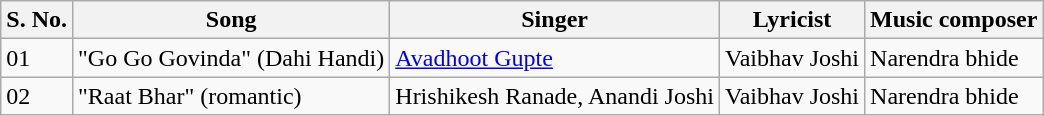<table class="wikitable sortable">
<tr>
<th>S. No.</th>
<th>Song</th>
<th>Singer</th>
<th>Lyricist</th>
<th>Music composer</th>
</tr>
<tr>
<td>01</td>
<td>"Go Go Govinda" (Dahi Handi)</td>
<td><a href='#'>Avadhoot Gupte</a></td>
<td>Vaibhav Joshi</td>
<td>Narendra bhide</td>
</tr>
<tr>
<td>02</td>
<td>"Raat Bhar" (romantic)</td>
<td>Hrishikesh Ranade, Anandi Joshi</td>
<td>Vaibhav Joshi</td>
<td>Narendra bhide</td>
</tr>
</table>
